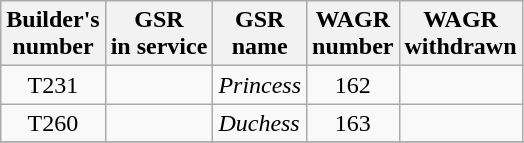<table cellpadding="2">
<tr>
<td><br><table class="wikitable sortable">
<tr>
<th>Builder's<br>number</th>
<th>GSR<br>in service</th>
<th>GSR<br>name</th>
<th>WAGR<br>number</th>
<th>WAGR<br>withdrawn</th>
</tr>
<tr>
<td align=center>T231</td>
<td></td>
<td><em>Princess</em></td>
<td align=center>162</td>
<td></td>
</tr>
<tr>
<td align=center>T260</td>
<td></td>
<td><em>Duchess</em></td>
<td align=center>163</td>
<td></td>
</tr>
<tr>
</tr>
</table>
</td>
</tr>
</table>
